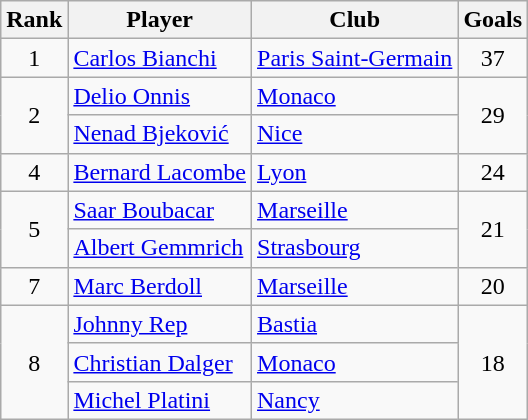<table class="wikitable" style="text-align:center">
<tr>
<th>Rank</th>
<th>Player</th>
<th>Club</th>
<th>Goals</th>
</tr>
<tr>
<td>1</td>
<td align="left"> <a href='#'>Carlos Bianchi</a></td>
<td align="left"><a href='#'>Paris Saint-Germain</a></td>
<td>37</td>
</tr>
<tr>
<td rowspan="2">2</td>
<td align="left"> <a href='#'>Delio Onnis</a></td>
<td align="left"><a href='#'>Monaco</a></td>
<td rowspan="2">29</td>
</tr>
<tr>
<td align="left"> <a href='#'>Nenad Bjeković</a></td>
<td align="left"><a href='#'>Nice</a></td>
</tr>
<tr>
<td>4</td>
<td align="left"> <a href='#'>Bernard Lacombe</a></td>
<td align="left"><a href='#'>Lyon</a></td>
<td>24</td>
</tr>
<tr>
<td rowspan="2">5</td>
<td align="left"> <a href='#'>Saar Boubacar</a></td>
<td align="left"><a href='#'>Marseille</a></td>
<td rowspan="2">21</td>
</tr>
<tr>
<td align="left"> <a href='#'>Albert Gemmrich</a></td>
<td align="left"><a href='#'>Strasbourg</a></td>
</tr>
<tr>
<td>7</td>
<td align="left"> <a href='#'>Marc Berdoll</a></td>
<td align="left"><a href='#'>Marseille</a></td>
<td>20</td>
</tr>
<tr>
<td rowspan="3">8</td>
<td align="left"> <a href='#'>Johnny Rep</a></td>
<td align="left"><a href='#'>Bastia</a></td>
<td rowspan="3">18</td>
</tr>
<tr>
<td align="left"> <a href='#'>Christian Dalger</a></td>
<td align="left"><a href='#'>Monaco</a></td>
</tr>
<tr>
<td align="left"> <a href='#'>Michel Platini</a></td>
<td align="left"><a href='#'>Nancy</a></td>
</tr>
</table>
